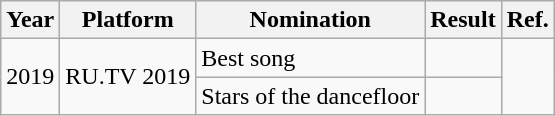<table class="wikitable">
<tr>
<th>Year</th>
<th>Platform</th>
<th>Nomination</th>
<th>Result</th>
<th>Ref.</th>
</tr>
<tr>
<td rowspan="2">2019</td>
<td rowspan="2">RU.TV 2019</td>
<td>Best song</td>
<td></td>
<td rowspan="2"></td>
</tr>
<tr>
<td>Stars of the dancefloor</td>
<td></td>
</tr>
</table>
